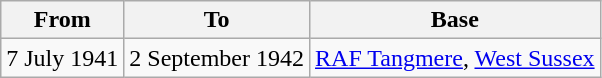<table class="wikitable">
<tr>
<th>From</th>
<th>To</th>
<th>Base</th>
</tr>
<tr>
<td>7 July 1941</td>
<td>2 September 1942</td>
<td><a href='#'>RAF Tangmere</a>, <a href='#'>West Sussex</a></td>
</tr>
</table>
